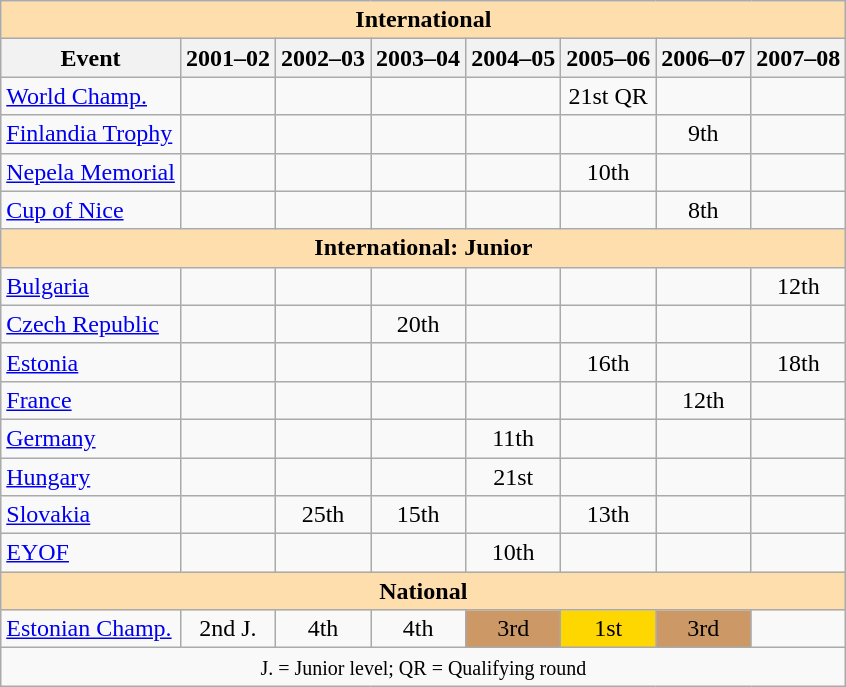<table class="wikitable" style="text-align:center">
<tr>
<th style="background-color: #ffdead; " colspan=8 align=center><strong>International</strong></th>
</tr>
<tr>
<th>Event</th>
<th>2001–02</th>
<th>2002–03</th>
<th>2003–04</th>
<th>2004–05</th>
<th>2005–06</th>
<th>2006–07</th>
<th>2007–08</th>
</tr>
<tr>
<td align=left><a href='#'>World Champ.</a></td>
<td></td>
<td></td>
<td></td>
<td></td>
<td>21st QR</td>
<td></td>
<td></td>
</tr>
<tr>
<td align=left><a href='#'>Finlandia Trophy</a></td>
<td></td>
<td></td>
<td></td>
<td></td>
<td></td>
<td>9th</td>
<td></td>
</tr>
<tr>
<td align=left><a href='#'>Nepela Memorial</a></td>
<td></td>
<td></td>
<td></td>
<td></td>
<td>10th</td>
<td></td>
<td></td>
</tr>
<tr>
<td align=left><a href='#'>Cup of Nice</a></td>
<td></td>
<td></td>
<td></td>
<td></td>
<td></td>
<td>8th</td>
<td></td>
</tr>
<tr>
<th style="background-color: #ffdead; " colspan=8 align=center><strong>International: Junior</strong></th>
</tr>
<tr>
<td align=left> <a href='#'>Bulgaria</a></td>
<td></td>
<td></td>
<td></td>
<td></td>
<td></td>
<td></td>
<td>12th</td>
</tr>
<tr>
<td align=left> <a href='#'>Czech Republic</a></td>
<td></td>
<td></td>
<td>20th</td>
<td></td>
<td></td>
<td></td>
<td></td>
</tr>
<tr>
<td align=left> <a href='#'>Estonia</a></td>
<td></td>
<td></td>
<td></td>
<td></td>
<td>16th</td>
<td></td>
<td>18th</td>
</tr>
<tr>
<td align=left> <a href='#'>France</a></td>
<td></td>
<td></td>
<td></td>
<td></td>
<td></td>
<td>12th</td>
<td></td>
</tr>
<tr>
<td align=left> <a href='#'>Germany</a></td>
<td></td>
<td></td>
<td></td>
<td>11th</td>
<td></td>
<td></td>
<td></td>
</tr>
<tr>
<td align=left> <a href='#'>Hungary</a></td>
<td></td>
<td></td>
<td></td>
<td>21st</td>
<td></td>
<td></td>
<td></td>
</tr>
<tr>
<td align=left> <a href='#'>Slovakia</a></td>
<td></td>
<td>25th</td>
<td>15th</td>
<td></td>
<td>13th</td>
<td></td>
<td></td>
</tr>
<tr>
<td align=left><a href='#'>EYOF</a></td>
<td></td>
<td></td>
<td></td>
<td>10th</td>
<td></td>
<td></td>
<td></td>
</tr>
<tr>
<th style="background-color: #ffdead; " colspan=8 align=center><strong>National</strong></th>
</tr>
<tr>
<td align=left><a href='#'>Estonian Champ.</a></td>
<td>2nd J.</td>
<td>4th</td>
<td>4th</td>
<td bgcolor=cc9966>3rd</td>
<td bgcolor=gold>1st</td>
<td bgcolor=cc9966>3rd</td>
<td></td>
</tr>
<tr>
<td colspan=8 align=center><small> J. = Junior level; QR = Qualifying round </small></td>
</tr>
</table>
